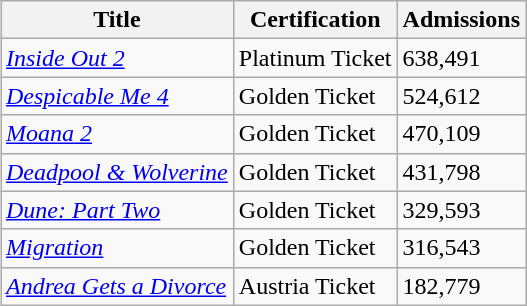<table class="wikitable sortable" style="margin:auto; margin:auto;">
<tr>
<th>Title</th>
<th>Certification</th>
<th>Admissions</th>
</tr>
<tr>
<td><em><a href='#'>Inside Out 2</a></em></td>
<td>Platinum Ticket</td>
<td>638,491</td>
</tr>
<tr>
<td><em><a href='#'>Despicable Me 4</a></em></td>
<td>Golden Ticket</td>
<td>524,612</td>
</tr>
<tr>
<td><em><a href='#'>Moana 2</a></em></td>
<td>Golden Ticket</td>
<td>470,109</td>
</tr>
<tr>
<td><em><a href='#'>Deadpool & Wolverine</a></em></td>
<td>Golden Ticket</td>
<td>431,798</td>
</tr>
<tr>
<td><em><a href='#'>Dune: Part Two</a></em></td>
<td>Golden Ticket</td>
<td>329,593</td>
</tr>
<tr>
<td><em><a href='#'>Migration</a></em></td>
<td>Golden Ticket</td>
<td>316,543</td>
</tr>
<tr>
<td><em><a href='#'>Andrea Gets a Divorce</a></em></td>
<td>Austria Ticket</td>
<td>182,779</td>
</tr>
</table>
